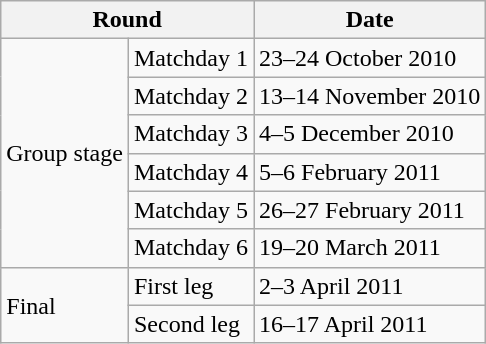<table class="wikitable">
<tr>
<th colspan=2>Round</th>
<th>Date</th>
</tr>
<tr>
<td rowspan=6>Group stage</td>
<td>Matchday 1</td>
<td>23–24 October 2010</td>
</tr>
<tr>
<td>Matchday 2</td>
<td>13–14 November 2010</td>
</tr>
<tr>
<td>Matchday 3</td>
<td>4–5 December 2010</td>
</tr>
<tr>
<td>Matchday 4</td>
<td>5–6 February 2011</td>
</tr>
<tr>
<td>Matchday 5</td>
<td>26–27 February 2011</td>
</tr>
<tr>
<td>Matchday 6</td>
<td>19–20 March 2011</td>
</tr>
<tr>
<td rowspan=2>Final</td>
<td>First leg</td>
<td>2–3 April 2011</td>
</tr>
<tr>
<td>Second leg</td>
<td>16–17 April 2011</td>
</tr>
</table>
